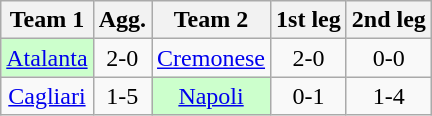<table class="wikitable" style="text-align:center;">
<tr>
<th>Team 1</th>
<th>Agg.</th>
<th>Team 2</th>
<th>1st leg</th>
<th>2nd leg</th>
</tr>
<tr>
<td bgcolor="ccffcc"><a href='#'>Atalanta</a></td>
<td>2-0</td>
<td><a href='#'>Cremonese</a></td>
<td>2-0</td>
<td>0-0</td>
</tr>
<tr>
<td><a href='#'>Cagliari</a></td>
<td>1-5</td>
<td bgcolor="ccffcc"><a href='#'>Napoli</a></td>
<td>0-1</td>
<td>1-4</td>
</tr>
</table>
